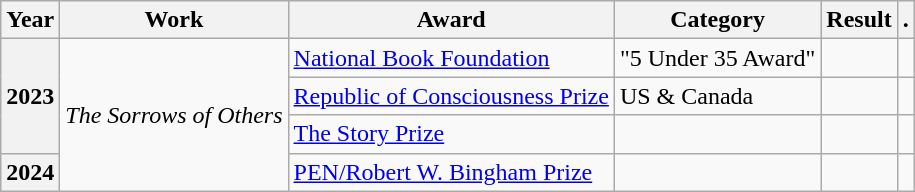<table class="wikitable sortable">
<tr>
<th>Year</th>
<th>Work</th>
<th>Award</th>
<th>Category</th>
<th>Result</th>
<th>.</th>
</tr>
<tr>
<th rowspan="3">2023</th>
<td rowspan="4"><em>The Sorrows of Others</em></td>
<td><a href='#'>National Book Foundation</a></td>
<td>"5 Under 35 Award"</td>
<td></td>
<td></td>
</tr>
<tr>
<td><a href='#'>Republic of Consciousness Prize</a></td>
<td>US & Canada</td>
<td></td>
<td></td>
</tr>
<tr>
<td><a href='#'>The Story Prize</a></td>
<td></td>
<td></td>
<td></td>
</tr>
<tr>
<th>2024</th>
<td><a href='#'>PEN/Robert W. Bingham Prize</a></td>
<td></td>
<td></td>
<td></td>
</tr>
</table>
